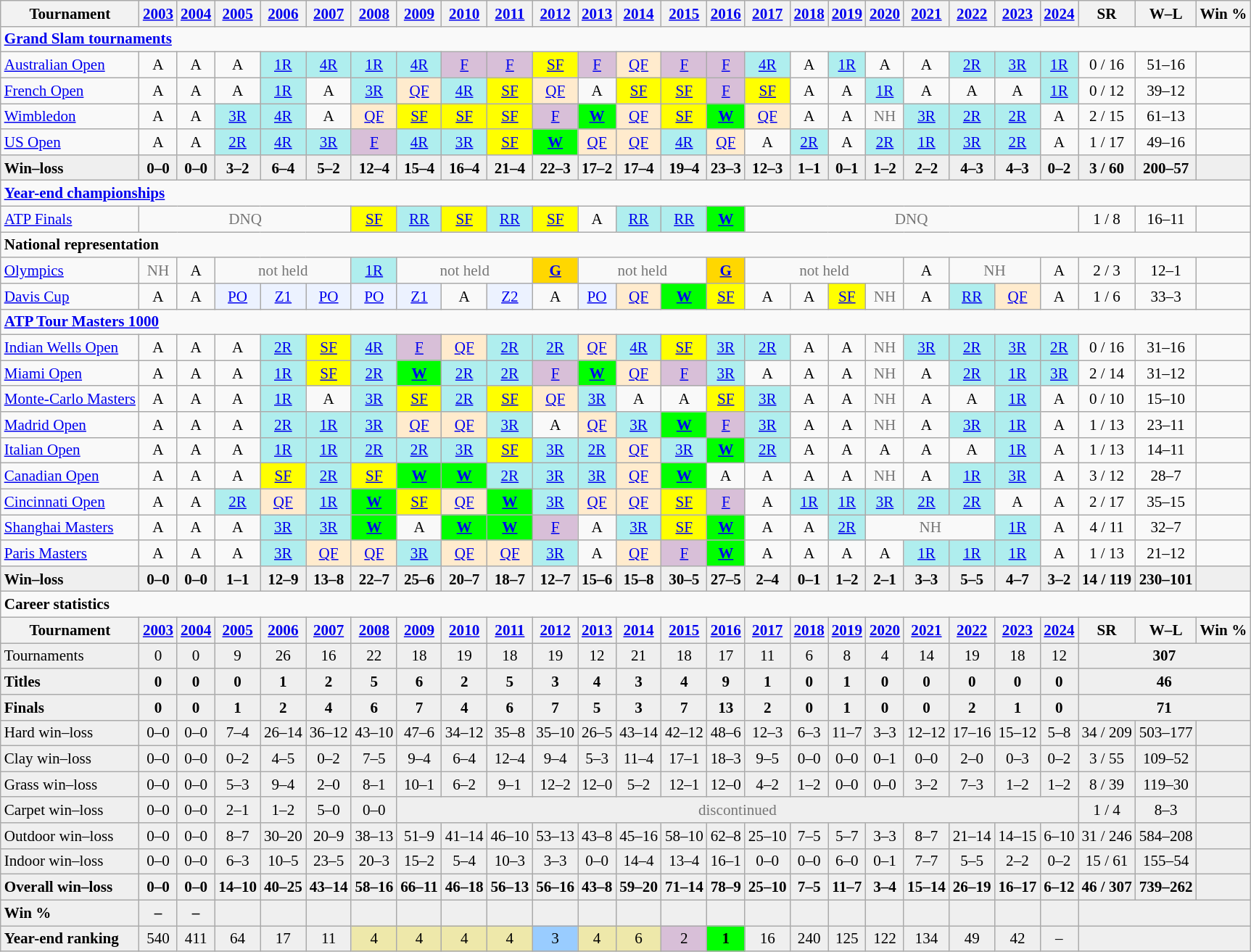<table class="wikitable nowrap" style=text-align:center;font-size:88%>
<tr>
<th>Tournament</th>
<th><a href='#'>2003</a></th>
<th><a href='#'>2004</a></th>
<th><a href='#'>2005</a></th>
<th><a href='#'>2006</a></th>
<th><a href='#'>2007</a></th>
<th><a href='#'>2008</a></th>
<th><a href='#'>2009</a></th>
<th><a href='#'>2010</a></th>
<th><a href='#'>2011</a></th>
<th><a href='#'>2012</a></th>
<th><a href='#'>2013</a></th>
<th><a href='#'>2014</a></th>
<th><a href='#'>2015</a></th>
<th><a href='#'>2016</a></th>
<th><a href='#'>2017</a></th>
<th><a href='#'>2018</a></th>
<th><a href='#'>2019</a></th>
<th><a href='#'>2020</a></th>
<th><a href='#'>2021</a></th>
<th><a href='#'>2022</a></th>
<th><a href='#'>2023</a></th>
<th><a href='#'>2024</a></th>
<th>SR</th>
<th>W–L</th>
<th>Win %</th>
</tr>
<tr>
<td colspan="26" align="left"><a href='#'><strong>Grand Slam tournaments</strong></a></td>
</tr>
<tr>
<td align=left><a href='#'>Australian Open</a></td>
<td>A</td>
<td>A</td>
<td>A</td>
<td bgcolor=afeeee><a href='#'>1R</a></td>
<td bgcolor=afeeee><a href='#'>4R</a></td>
<td bgcolor=afeeee><a href='#'>1R</a></td>
<td bgcolor=afeeee><a href='#'>4R</a></td>
<td bgcolor=thistle><a href='#'>F</a></td>
<td bgcolor=thistle><a href='#'>F</a></td>
<td bgcolor=yellow><a href='#'>SF</a></td>
<td bgcolor=thistle><a href='#'>F</a></td>
<td bgcolor=ffebcd><a href='#'>QF</a></td>
<td bgcolor=thistle><a href='#'>F</a></td>
<td bgcolor=thistle><a href='#'>F</a></td>
<td bgcolor=afeeee><a href='#'>4R</a></td>
<td>A</td>
<td bgcolor=afeeee><a href='#'>1R</a></td>
<td>A</td>
<td>A</td>
<td bgcolor=afeeee><a href='#'>2R</a></td>
<td bgcolor=afeeee><a href='#'>3R</a></td>
<td bgcolor=afeeee><a href='#'>1R</a></td>
<td>0 / 16</td>
<td>51–16</td>
<td></td>
</tr>
<tr>
<td align=left><a href='#'>French Open</a></td>
<td>A</td>
<td>A</td>
<td>A</td>
<td bgcolor=afeeee><a href='#'>1R</a></td>
<td>A</td>
<td bgcolor=afeeee><a href='#'>3R</a></td>
<td bgcolor=ffebcd><a href='#'>QF</a></td>
<td bgcolor=afeeee><a href='#'>4R</a></td>
<td bgcolor=yellow><a href='#'>SF</a></td>
<td bgcolor=ffebcd><a href='#'>QF</a></td>
<td>A</td>
<td bgcolor=yellow><a href='#'>SF</a></td>
<td bgcolor=yellow><a href='#'>SF</a></td>
<td bgcolor=thistle><a href='#'>F</a></td>
<td bgcolor=yellow><a href='#'>SF</a></td>
<td>A</td>
<td>A</td>
<td bgcolor=afeeee><a href='#'>1R</a></td>
<td>A</td>
<td>A</td>
<td>A</td>
<td bgcolor=afeeee><a href='#'>1R</a></td>
<td>0 / 12</td>
<td>39–12</td>
<td></td>
</tr>
<tr>
<td align=left><a href='#'>Wimbledon</a></td>
<td>A</td>
<td>A</td>
<td bgcolor=afeeee><a href='#'>3R</a></td>
<td bgcolor=afeeee><a href='#'>4R</a></td>
<td>A</td>
<td bgcolor=ffebcd><a href='#'>QF</a></td>
<td bgcolor=yellow><a href='#'>SF</a></td>
<td bgcolor=yellow><a href='#'>SF</a></td>
<td bgcolor=yellow><a href='#'>SF</a></td>
<td bgcolor=thistle><a href='#'>F</a></td>
<td bgcolor=lime><a href='#'><strong>W</strong></a></td>
<td bgcolor=ffebcd><a href='#'>QF</a></td>
<td bgcolor=yellow><a href='#'>SF</a></td>
<td bgcolor=lime><a href='#'><strong>W</strong></a></td>
<td bgcolor=ffebcd><a href='#'>QF</a></td>
<td>A</td>
<td>A</td>
<td style=color:#767676>NH</td>
<td bgcolor=afeeee><a href='#'>3R</a></td>
<td bgcolor=afeeee><a href='#'>2R</a></td>
<td bgcolor=afeeee><a href='#'>2R</a></td>
<td>A</td>
<td>2 / 15</td>
<td>61–13</td>
<td></td>
</tr>
<tr>
<td align=left><a href='#'>US Open</a></td>
<td>A</td>
<td>A</td>
<td bgcolor=afeeee><a href='#'>2R</a></td>
<td bgcolor=afeeee><a href='#'>4R</a></td>
<td bgcolor=afeeee><a href='#'>3R</a></td>
<td bgcolor=thistle><a href='#'>F</a></td>
<td bgcolor=afeeee><a href='#'>4R</a></td>
<td bgcolor=afeeee><a href='#'>3R</a></td>
<td bgcolor=yellow><a href='#'>SF</a></td>
<td bgcolor=lime><a href='#'><strong>W</strong></a></td>
<td bgcolor=ffebcd><a href='#'>QF</a></td>
<td bgcolor=ffebcd><a href='#'>QF</a></td>
<td bgcolor=afeeee><a href='#'>4R</a></td>
<td bgcolor=ffebcd><a href='#'>QF</a></td>
<td>A</td>
<td bgcolor=afeeee><a href='#'>2R</a></td>
<td>A</td>
<td bgcolor=afeeee><a href='#'>2R</a></td>
<td bgcolor=afeeee><a href='#'>1R</a></td>
<td bgcolor=afeeee><a href='#'>3R</a></td>
<td bgcolor=afeeee><a href='#'>2R</a></td>
<td>A</td>
<td>1 / 17</td>
<td>49–16</td>
<td></td>
</tr>
<tr style=font-weight:bold;background:#efefef>
<td style=text-align:left>Win–loss</td>
<td>0–0</td>
<td>0–0</td>
<td>3–2</td>
<td>6–4</td>
<td>5–2</td>
<td>12–4</td>
<td>15–4</td>
<td>16–4</td>
<td>21–4</td>
<td>22–3</td>
<td>17–2</td>
<td>17–4</td>
<td>19–4</td>
<td>23–3</td>
<td>12–3</td>
<td>1–1</td>
<td>0–1</td>
<td>1–2</td>
<td>2–2</td>
<td>4–3</td>
<td>4–3</td>
<td>0–2</td>
<td>3 / 60</td>
<td>200–57</td>
<td></td>
</tr>
<tr>
<td colspan="26" style="text-align:left"><strong><a href='#'>Year-end championships</a></strong></td>
</tr>
<tr>
<td align=left><a href='#'>ATP Finals</a></td>
<td colspan="5" style=color:#767676>DNQ</td>
<td bgcolor=yellow><a href='#'>SF</a></td>
<td bgcolor=afeeee><a href='#'>RR</a></td>
<td bgcolor=yellow><a href='#'>SF</a></td>
<td bgcolor=afeeee><a href='#'>RR</a></td>
<td bgcolor=yellow><a href='#'>SF</a></td>
<td>A</td>
<td bgcolor=afeeee><a href='#'>RR</a></td>
<td bgcolor=afeeee><a href='#'>RR</a></td>
<td bgcolor=lime><a href='#'><strong>W</strong></a></td>
<td colspan="8" style=color:#767676>DNQ</td>
<td>1 / 8</td>
<td>16–11</td>
<td></td>
</tr>
<tr>
<td colspan="26" style="text-align:left"><strong>National representation</strong></td>
</tr>
<tr>
<td align=left><a href='#'>Olympics</a></td>
<td style=color:#767676>NH</td>
<td>A</td>
<td colspan=3 style=color:#767676>not held</td>
<td bgcolor=afeeee><a href='#'>1R</a></td>
<td colspan=3 style=color:#767676>not held</td>
<td bgcolor=Gold><a href='#'><strong>G</strong></a></td>
<td colspan=3 style=color:#767676>not held</td>
<td bgcolor=Gold><a href='#'><strong>G</strong></a></td>
<td colspan=4 style=color:#767676>not held</td>
<td>A</td>
<td colspan=2 style=color:#767676>NH</td>
<td>A</td>
<td>2 / 3</td>
<td>12–1</td>
<td></td>
</tr>
<tr>
<td align=left><a href='#'>Davis Cup</a></td>
<td>A</td>
<td>A</td>
<td bgcolor=ecf2ff><a href='#'>PO</a></td>
<td bgcolor=ecf2ff><a href='#'>Z1</a></td>
<td bgcolor=ecf2ff><a href='#'>PO</a></td>
<td bgcolor=ecf2ff><a href='#'>PO</a></td>
<td bgcolor=ecf2ff><a href='#'>Z1</a></td>
<td>A</td>
<td bgcolor=ecf2ff><a href='#'>Z2</a></td>
<td>A</td>
<td bgcolor=ecf2ff><a href='#'>PO</a></td>
<td bgcolor=ffebcd><a href='#'>QF</a></td>
<td bgcolor=lime><a href='#'><strong>W</strong></a></td>
<td bgcolor=yellow><a href='#'>SF</a></td>
<td>A</td>
<td>A</td>
<td bgcolor=yellow><a href='#'>SF</a></td>
<td style=color:#767676>NH</td>
<td>A</td>
<td bgcolor=afeeee><a href='#'>RR</a></td>
<td bgcolor=ffebcd><a href='#'>QF</a></td>
<td>A</td>
<td>1 / 6</td>
<td>33–3</td>
<td></td>
</tr>
<tr>
<td colspan=26 style=text-align:left><strong><a href='#'>ATP Tour Masters 1000</a></strong></td>
</tr>
<tr>
<td align=left><a href='#'>Indian Wells Open</a></td>
<td>A</td>
<td>A</td>
<td>A</td>
<td bgcolor=afeeee><a href='#'>2R</a></td>
<td bgcolor=yellow><a href='#'>SF</a></td>
<td bgcolor=afeeee><a href='#'>4R</a></td>
<td bgcolor=thistle><a href='#'>F</a></td>
<td bgcolor=ffebcd><a href='#'>QF</a></td>
<td bgcolor=afeeee><a href='#'>2R</a></td>
<td bgcolor=afeeee><a href='#'>2R</a></td>
<td bgcolor=ffebcd><a href='#'>QF</a></td>
<td bgcolor=afeeee><a href='#'>4R</a></td>
<td bgcolor=yellow><a href='#'>SF</a></td>
<td bgcolor=afeeee><a href='#'>3R</a></td>
<td bgcolor=afeeee><a href='#'>2R</a></td>
<td>A</td>
<td>A</td>
<td style=color:#767676>NH</td>
<td bgcolor=afeeee><a href='#'>3R</a></td>
<td bgcolor=afeeee><a href='#'>2R</a></td>
<td bgcolor=afeeee><a href='#'>3R</a></td>
<td bgcolor=afeeee><a href='#'>2R</a></td>
<td>0 / 16</td>
<td>31–16</td>
<td></td>
</tr>
<tr>
<td align=left><a href='#'>Miami Open</a></td>
<td>A</td>
<td>A</td>
<td>A</td>
<td bgcolor=afeeee><a href='#'>1R</a></td>
<td bgcolor=yellow><a href='#'>SF</a></td>
<td bgcolor=afeeee><a href='#'>2R</a></td>
<td bgcolor=lime><a href='#'><strong>W</strong></a></td>
<td bgcolor=afeeee><a href='#'>2R</a></td>
<td bgcolor=afeeee><a href='#'>2R</a></td>
<td bgcolor=thistle><a href='#'>F</a></td>
<td bgcolor=lime><a href='#'><strong>W</strong></a></td>
<td bgcolor=ffebcd><a href='#'>QF</a></td>
<td bgcolor=thistle><a href='#'>F</a></td>
<td bgcolor=afeeee><a href='#'>3R</a></td>
<td>A</td>
<td>A</td>
<td>A</td>
<td style=color:#767676>NH</td>
<td>A</td>
<td bgcolor=afeeee><a href='#'>2R</a></td>
<td bgcolor=afeeee><a href='#'>1R</a></td>
<td bgcolor=afeeee><a href='#'>3R</a></td>
<td>2 / 14</td>
<td>31–12</td>
<td></td>
</tr>
<tr>
<td align=left><a href='#'>Monte-Carlo Masters</a></td>
<td>A</td>
<td>A</td>
<td>A</td>
<td bgcolor=afeeee><a href='#'>1R</a></td>
<td>A</td>
<td bgcolor=afeeee><a href='#'>3R</a></td>
<td bgcolor=yellow><a href='#'>SF</a></td>
<td bgcolor=afeeee><a href='#'>2R</a></td>
<td bgcolor=yellow><a href='#'>SF</a></td>
<td bgcolor=ffebcd><a href='#'>QF</a></td>
<td bgcolor=afeeee><a href='#'>3R</a></td>
<td>A</td>
<td>A</td>
<td bgcolor=yellow><a href='#'>SF</a></td>
<td bgcolor=afeeee><a href='#'>3R</a></td>
<td>A</td>
<td>A</td>
<td style=color:#767676>NH</td>
<td>A</td>
<td>A</td>
<td bgcolor=afeeee><a href='#'>1R</a></td>
<td>A</td>
<td>0 / 10</td>
<td>15–10</td>
<td></td>
</tr>
<tr>
<td align=left><a href='#'>Madrid Open</a></td>
<td>A</td>
<td>A</td>
<td>A</td>
<td bgcolor=afeeee><a href='#'>2R</a></td>
<td bgcolor=afeeee><a href='#'>1R</a></td>
<td bgcolor=afeeee><a href='#'>3R</a></td>
<td bgcolor=ffebcd><a href='#'>QF</a></td>
<td bgcolor=ffebcd><a href='#'>QF</a></td>
<td bgcolor=afeeee><a href='#'>3R</a></td>
<td>A</td>
<td bgcolor=ffebcd><a href='#'>QF</a></td>
<td bgcolor=afeeee><a href='#'>3R</a></td>
<td bgcolor=lime><a href='#'><strong>W</strong></a></td>
<td bgcolor=thistle><a href='#'>F</a></td>
<td bgcolor=afeeee><a href='#'>3R</a></td>
<td>A</td>
<td>A</td>
<td style=color:#767676>NH</td>
<td>A</td>
<td bgcolor=afeeee><a href='#'>3R</a></td>
<td bgcolor=afeeee><a href='#'>1R</a></td>
<td>A</td>
<td>1 / 13</td>
<td>23–11</td>
<td></td>
</tr>
<tr>
<td align=left><a href='#'>Italian Open</a></td>
<td>A</td>
<td>A</td>
<td>A</td>
<td bgcolor=afeeee><a href='#'>1R</a></td>
<td bgcolor=afeeee><a href='#'>1R</a></td>
<td bgcolor=afeeee><a href='#'>2R</a></td>
<td bgcolor=afeeee><a href='#'>2R</a></td>
<td bgcolor=afeeee><a href='#'>3R</a></td>
<td bgcolor=yellow><a href='#'>SF</a></td>
<td bgcolor=afeeee><a href='#'>3R</a></td>
<td bgcolor=afeeee><a href='#'>2R</a></td>
<td bgcolor=ffebcd><a href='#'>QF</a></td>
<td bgcolor=afeeee><a href='#'>3R</a></td>
<td bgcolor=lime><a href='#'><strong>W</strong></a></td>
<td bgcolor=afeeee><a href='#'>2R</a></td>
<td>A</td>
<td>A</td>
<td>A</td>
<td>A</td>
<td>A</td>
<td bgcolor=afeeee><a href='#'>1R</a></td>
<td>A</td>
<td>1 / 13</td>
<td>14–11</td>
<td></td>
</tr>
<tr>
<td align=left><a href='#'>Canadian Open</a></td>
<td>A</td>
<td>A</td>
<td>A</td>
<td bgcolor=yellow><a href='#'>SF</a></td>
<td bgcolor=afeeee><a href='#'>2R</a></td>
<td bgcolor=yellow><a href='#'>SF</a></td>
<td bgcolor=lime><a href='#'><strong>W</strong></a></td>
<td bgcolor=lime><a href='#'><strong>W</strong></a></td>
<td bgcolor=afeeee><a href='#'>2R</a></td>
<td bgcolor=afeeee><a href='#'>3R</a></td>
<td bgcolor=afeeee><a href='#'>3R</a></td>
<td bgcolor=ffebcd><a href='#'>QF</a></td>
<td bgcolor=lime><a href='#'><strong>W</strong></a></td>
<td>A</td>
<td>A</td>
<td>A</td>
<td>A</td>
<td style=color:#767676>NH</td>
<td>A</td>
<td bgcolor=afeeee><a href='#'>1R</a></td>
<td bgcolor=afeeee><a href='#'>3R</a></td>
<td>A</td>
<td>3 / 12</td>
<td>28–7</td>
<td></td>
</tr>
<tr>
<td align=left><a href='#'>Cincinnati Open</a></td>
<td>A</td>
<td>A</td>
<td bgcolor=afeeee><a href='#'>2R</a></td>
<td bgcolor=ffebcd><a href='#'>QF</a></td>
<td bgcolor=afeeee><a href='#'>1R</a></td>
<td bgcolor=lime><a href='#'><strong>W</strong></a></td>
<td bgcolor=yellow><a href='#'>SF</a></td>
<td bgcolor=ffebcd><a href='#'>QF</a></td>
<td bgcolor=lime><a href='#'><strong>W</strong></a></td>
<td bgcolor=afeeee><a href='#'>3R</a></td>
<td bgcolor=ffebcd><a href='#'>QF</a></td>
<td bgcolor=ffebcd><a href='#'>QF</a></td>
<td bgcolor=yellow><a href='#'>SF</a></td>
<td bgcolor=thistle><a href='#'>F</a></td>
<td>A</td>
<td bgcolor=afeeee><a href='#'>1R</a></td>
<td bgcolor=afeeee><a href='#'>1R</a></td>
<td bgcolor=afeeee><a href='#'>3R</a></td>
<td bgcolor=afeeee><a href='#'>2R</a></td>
<td bgcolor=afeeee><a href='#'>2R</a></td>
<td>A</td>
<td>A</td>
<td>2 / 17</td>
<td>35–15</td>
<td></td>
</tr>
<tr>
<td align=left><a href='#'>Shanghai Masters</a></td>
<td>A</td>
<td>A</td>
<td>A</td>
<td bgcolor=afeeee><a href='#'>3R</a></td>
<td bgcolor=afeeee><a href='#'>3R</a></td>
<td bgcolor=lime><a href='#'><strong>W</strong></a></td>
<td>A</td>
<td bgcolor=lime><a href='#'><strong>W</strong></a></td>
<td bgcolor=lime><a href='#'><strong>W</strong></a></td>
<td bgcolor=thistle><a href='#'>F</a></td>
<td>A</td>
<td bgcolor=afeeee><a href='#'>3R</a></td>
<td bgcolor=yellow><a href='#'>SF</a></td>
<td bgcolor=lime><a href='#'><strong>W</strong></a></td>
<td>A</td>
<td>A</td>
<td bgcolor=afeeee><a href='#'>2R</a></td>
<td colspan=3 style=color:#767676>NH</td>
<td bgcolor=afeeee><a href='#'>1R</a></td>
<td>A</td>
<td>4 / 11</td>
<td>32–7</td>
<td></td>
</tr>
<tr>
<td align=left><a href='#'>Paris Masters</a></td>
<td>A</td>
<td>A</td>
<td>A</td>
<td bgcolor=afeeee><a href='#'>3R</a></td>
<td bgcolor=ffebcd><a href='#'>QF</a></td>
<td bgcolor=ffebcd><a href='#'>QF</a></td>
<td bgcolor=afeeee><a href='#'>3R</a></td>
<td bgcolor=ffebcd><a href='#'>QF</a></td>
<td bgcolor=ffebcd><a href='#'>QF</a></td>
<td bgcolor=afeeee><a href='#'>3R</a></td>
<td>A</td>
<td bgcolor=ffebcd><a href='#'>QF</a></td>
<td bgcolor=thistle><a href='#'>F</a></td>
<td bgcolor=lime><a href='#'><strong>W</strong></a></td>
<td>A</td>
<td>A</td>
<td>A</td>
<td>A</td>
<td bgcolor=afeeee><a href='#'>1R</a></td>
<td bgcolor=afeeee><a href='#'>1R</a></td>
<td bgcolor=afeeee><a href='#'>1R</a></td>
<td>A</td>
<td>1 / 13</td>
<td>21–12</td>
<td></td>
</tr>
<tr style=font-weight:bold;background:#efefef>
<td style=text-align:left>Win–loss</td>
<td>0–0</td>
<td>0–0</td>
<td>1–1</td>
<td>12–9</td>
<td>13–8</td>
<td>22–7</td>
<td>25–6</td>
<td>20–7</td>
<td>18–7</td>
<td>12–7</td>
<td>15–6</td>
<td>15–8</td>
<td>30–5</td>
<td>27–5</td>
<td>2–4</td>
<td>0–1</td>
<td>1–2</td>
<td>2–1</td>
<td>3–3</td>
<td>5–5</td>
<td>4–7</td>
<td>3–2</td>
<td>14 / 119</td>
<td>230–101</td>
<td></td>
</tr>
<tr>
<td colspan=26 style=text-align:left><strong>Career statistics</strong></td>
</tr>
<tr>
<th>Tournament</th>
<th><a href='#'>2003</a></th>
<th><a href='#'>2004</a></th>
<th><a href='#'>2005</a></th>
<th><a href='#'>2006</a></th>
<th><a href='#'>2007</a></th>
<th><a href='#'>2008</a></th>
<th><a href='#'>2009</a></th>
<th><a href='#'>2010</a></th>
<th><a href='#'>2011</a></th>
<th><a href='#'>2012</a></th>
<th><a href='#'>2013</a></th>
<th><a href='#'>2014</a></th>
<th><a href='#'>2015</a></th>
<th><a href='#'>2016</a></th>
<th><a href='#'>2017</a></th>
<th><a href='#'>2018</a></th>
<th><a href='#'>2019</a></th>
<th><a href='#'>2020</a></th>
<th><a href='#'>2021</a></th>
<th><a href='#'>2022</a></th>
<th><a href='#'>2023</a></th>
<th><a href='#'>2024</a></th>
<th>SR</th>
<th>W–L</th>
<th>Win %</th>
</tr>
<tr style=background:#efefef>
<td align=left>Tournaments</td>
<td>0</td>
<td>0</td>
<td>9</td>
<td>26</td>
<td>16</td>
<td>22</td>
<td>18</td>
<td>19</td>
<td>18</td>
<td>19</td>
<td>12</td>
<td>21</td>
<td>18</td>
<td>17</td>
<td>11</td>
<td>6</td>
<td>8</td>
<td>4</td>
<td>14</td>
<td>19</td>
<td>18</td>
<td>12</td>
<td colspan=3><strong>307</strong></td>
</tr>
<tr style=font-weight:bold;background:#efefef>
<td style=text-align:left>Titles</td>
<td>0</td>
<td>0</td>
<td>0</td>
<td>1</td>
<td>2</td>
<td>5</td>
<td>6</td>
<td>2</td>
<td>5</td>
<td>3</td>
<td>4</td>
<td>3</td>
<td>4</td>
<td>9</td>
<td>1</td>
<td>0</td>
<td>1</td>
<td>0</td>
<td>0</td>
<td>0</td>
<td>0</td>
<td>0</td>
<td colspan=3>46</td>
</tr>
<tr style=font-weight:bold;background:#efefef>
<td style=text-align:left>Finals</td>
<td>0</td>
<td>0</td>
<td>1</td>
<td>2</td>
<td>4</td>
<td>6</td>
<td>7</td>
<td>4</td>
<td>6</td>
<td>7</td>
<td>5</td>
<td>3</td>
<td>7</td>
<td>13</td>
<td>2</td>
<td>0</td>
<td>1</td>
<td>0</td>
<td>0</td>
<td>2</td>
<td>1</td>
<td>0</td>
<td colspan=3>71</td>
</tr>
<tr style=background:#efefef>
<td align=left>Hard win–loss</td>
<td>0–0</td>
<td>0–0</td>
<td>7–4</td>
<td>26–14</td>
<td>36–12</td>
<td>43–10</td>
<td>47–6</td>
<td>34–12</td>
<td>35–8</td>
<td>35–10</td>
<td>26–5</td>
<td>43–14</td>
<td>42–12</td>
<td>48–6</td>
<td>12–3</td>
<td>6–3</td>
<td>11–7</td>
<td>3–3</td>
<td>12–12</td>
<td>17–16</td>
<td>15–12</td>
<td>5–8</td>
<td>34 / 209</td>
<td>503–177</td>
<td></td>
</tr>
<tr style=background:#efefef>
<td align=left>Clay win–loss</td>
<td>0–0</td>
<td>0–0</td>
<td>0–2</td>
<td>4–5</td>
<td>0–2</td>
<td>7–5</td>
<td>9–4</td>
<td>6–4</td>
<td>12–4</td>
<td>9–4</td>
<td>5–3</td>
<td>11–4</td>
<td>17–1</td>
<td>18–3</td>
<td>9–5</td>
<td>0–0</td>
<td>0–0</td>
<td>0–1</td>
<td>0–0</td>
<td>2–0</td>
<td>0–3</td>
<td>0–2</td>
<td>3 / 55</td>
<td>109–52</td>
<td></td>
</tr>
<tr style=background:#efefef>
<td align=left>Grass win–loss</td>
<td>0–0</td>
<td>0–0</td>
<td>5–3</td>
<td>9–4</td>
<td>2–0</td>
<td>8–1</td>
<td>10–1</td>
<td>6–2</td>
<td>9–1</td>
<td>12–2</td>
<td>12–0</td>
<td>5–2</td>
<td>12–1</td>
<td>12–0</td>
<td>4–2</td>
<td>1–2</td>
<td>0–0</td>
<td>0–0</td>
<td>3–2</td>
<td>7–3</td>
<td>1–2</td>
<td>1–2</td>
<td>8 / 39</td>
<td>119–30</td>
<td></td>
</tr>
<tr style=background:#efefef>
<td align=left>Carpet win–loss</td>
<td>0–0</td>
<td>0–0</td>
<td>2–1</td>
<td>1–2</td>
<td>5–0</td>
<td>0–0</td>
<td style=color:#767676 colspan=16>discontinued</td>
<td>1 / 4</td>
<td>8–3</td>
<td></td>
</tr>
<tr style=background:#efefef>
<td align=left>Outdoor win–loss</td>
<td>0–0</td>
<td>0–0</td>
<td>8–7</td>
<td>30–20</td>
<td>20–9</td>
<td>38–13</td>
<td>51–9</td>
<td>41–14</td>
<td>46–10</td>
<td>53–13</td>
<td>43–8</td>
<td>45–16</td>
<td>58–10</td>
<td>62–8</td>
<td>25–10</td>
<td>7–5</td>
<td>5–7</td>
<td>3–3</td>
<td>8–7</td>
<td>21–14</td>
<td>14–15</td>
<td>6–10</td>
<td>31 / 246</td>
<td>584–208</td>
<td></td>
</tr>
<tr style=background:#efefef>
<td align=left>Indoor win–loss</td>
<td>0–0</td>
<td>0–0</td>
<td>6–3</td>
<td>10–5</td>
<td>23–5</td>
<td>20–3</td>
<td>15–2</td>
<td>5–4</td>
<td>10–3</td>
<td>3–3</td>
<td>0–0</td>
<td>14–4</td>
<td>13–4</td>
<td>16–1</td>
<td>0–0</td>
<td>0–0</td>
<td>6–0</td>
<td>0–1</td>
<td>7–7</td>
<td>5–5</td>
<td>2–2</td>
<td>0–2</td>
<td>15 / 61</td>
<td>155–54</td>
<td></td>
</tr>
<tr style=font-weight:bold;background:#efefef>
<td style=text-align:left>Overall win–loss</td>
<td>0–0</td>
<td>0–0</td>
<td>14–10</td>
<td>40–25</td>
<td>43–14</td>
<td>58–16</td>
<td>66–11</td>
<td>46–18</td>
<td>56–13</td>
<td>56–16</td>
<td>43–8</td>
<td>59–20</td>
<td>71–14</td>
<td>78–9</td>
<td>25–10</td>
<td>7–5</td>
<td>11–7</td>
<td>3–4</td>
<td>15–14</td>
<td>26–19</td>
<td>16–17</td>
<td>6–12</td>
<td>46 / 307</td>
<td>739–262</td>
<td></td>
</tr>
<tr style=font-weight:bold;background:#efefef>
<td style=text-align:left>Win %</td>
<td>–</td>
<td>–</td>
<td></td>
<td></td>
<td></td>
<td></td>
<td></td>
<td></td>
<td></td>
<td></td>
<td></td>
<td></td>
<td></td>
<td></td>
<td></td>
<td></td>
<td></td>
<td></td>
<td></td>
<td></td>
<td></td>
<td></td>
<td colspan=3></td>
</tr>
<tr style=background:#efefef>
<td align=left><strong>Year-end ranking</strong></td>
<td>540</td>
<td>411</td>
<td>64</td>
<td>17</td>
<td>11</td>
<td bgcolor=eee8aa>4</td>
<td bgcolor=eee8aa>4</td>
<td bgcolor=eee8aa>4</td>
<td bgcolor=eee8aa>4</td>
<td style=background:#9cf>3</td>
<td bgcolor=eee8aa>4</td>
<td bgcolor=eee8aa>6</td>
<td bgcolor=thistle>2</td>
<td bgcolor=lime><strong>1</strong></td>
<td>16</td>
<td>240</td>
<td>125</td>
<td>122</td>
<td>134</td>
<td>49</td>
<td>42</td>
<td>–</td>
<td colspan=3></td>
</tr>
</table>
